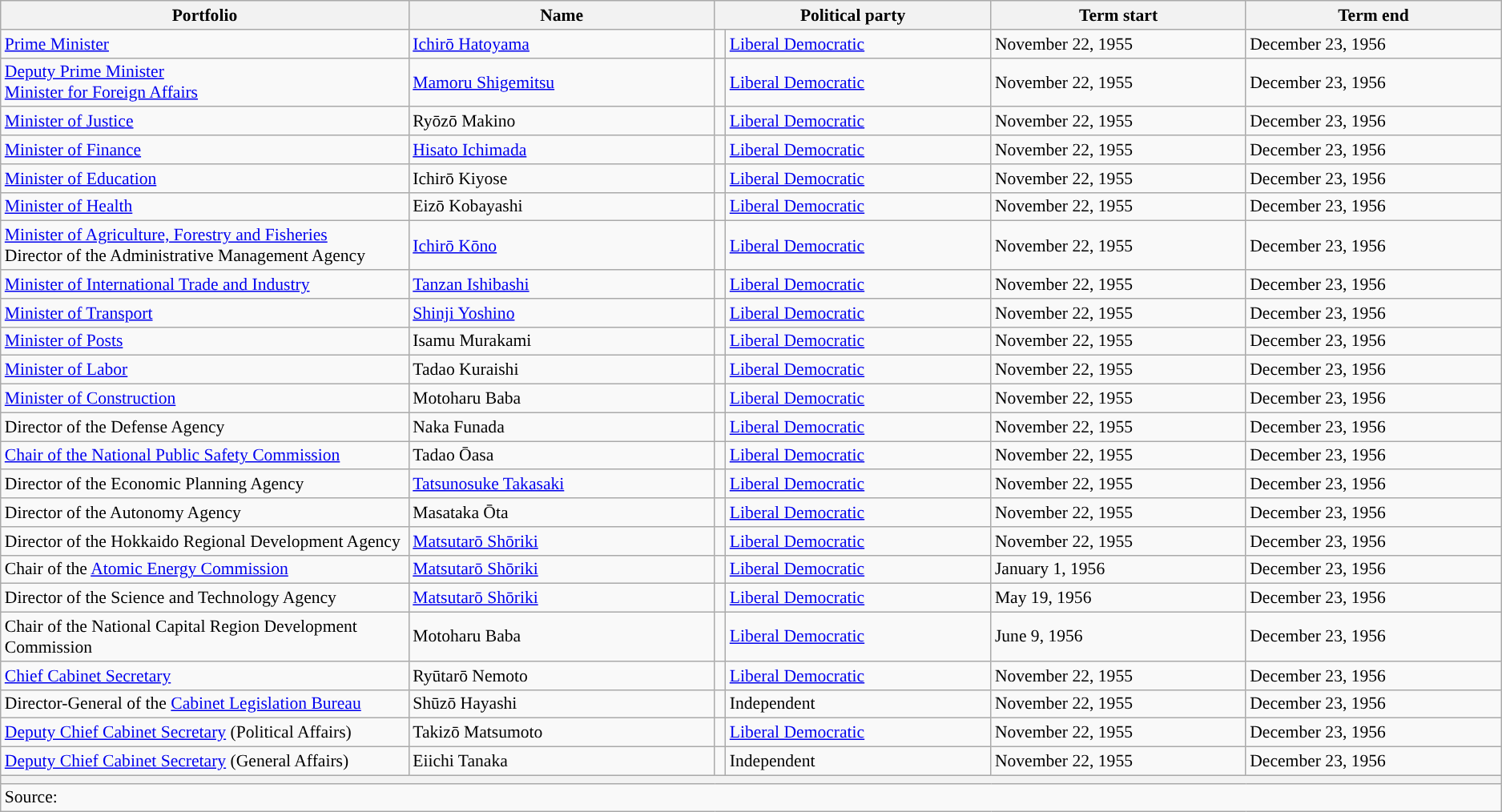<table class="wikitable unsortable" style="font-size: 90%;">
<tr>
<th scope="col" width="20%">Portfolio</th>
<th scope="col" width="15%">Name</th>
<th colspan="2" scope="col" width="13.5%">Political party</th>
<th scope="col" width="12.5%">Term start</th>
<th scope="col" width="12.5%">Term end</th>
</tr>
<tr>
<td style="text-align: left;"><a href='#'>Prime Minister</a></td>
<td><a href='#'>Ichirō Hatoyama</a></td>
<td width="0.5%" style="background:"></td>
<td><a href='#'>Liberal Democratic</a></td>
<td>November 22, 1955</td>
<td>December 23, 1956</td>
</tr>
<tr>
<td><a href='#'>Deputy Prime Minister</a><br><a href='#'>Minister for Foreign Affairs</a></td>
<td><a href='#'>Mamoru Shigemitsu</a></td>
<td style="color:inherit;background:"></td>
<td><a href='#'>Liberal Democratic</a></td>
<td>November 22, 1955</td>
<td>December 23, 1956</td>
</tr>
<tr>
<td><a href='#'>Minister of Justice</a></td>
<td>Ryōzō Makino</td>
<td style="color:inherit;background:"></td>
<td><a href='#'>Liberal Democratic</a></td>
<td>November 22, 1955</td>
<td>December 23, 1956</td>
</tr>
<tr>
<td><a href='#'>Minister of Finance</a></td>
<td><a href='#'>Hisato Ichimada</a></td>
<td style="color:inherit;background:"></td>
<td><a href='#'>Liberal Democratic</a></td>
<td>November 22, 1955</td>
<td>December 23, 1956</td>
</tr>
<tr>
<td><a href='#'>Minister of Education</a></td>
<td>Ichirō Kiyose</td>
<td style="color:inherit;background:"></td>
<td><a href='#'>Liberal Democratic</a></td>
<td>November 22, 1955</td>
<td>December 23, 1956</td>
</tr>
<tr>
<td><a href='#'>Minister of Health</a></td>
<td>Eizō Kobayashi</td>
<td style="color:inherit;background:"></td>
<td><a href='#'>Liberal Democratic</a></td>
<td>November 22, 1955</td>
<td>December 23, 1956</td>
</tr>
<tr>
<td><a href='#'>Minister of Agriculture, Forestry and Fisheries</a><br>Director of the Administrative Management Agency</td>
<td><a href='#'>Ichirō Kōno</a></td>
<td style="color:inherit;background:"></td>
<td><a href='#'>Liberal Democratic</a></td>
<td>November 22, 1955</td>
<td>December 23, 1956</td>
</tr>
<tr>
<td><a href='#'>Minister of International Trade and Industry</a></td>
<td><a href='#'>Tanzan Ishibashi</a></td>
<td style="color:inherit;background:"></td>
<td><a href='#'>Liberal Democratic</a></td>
<td>November 22, 1955</td>
<td>December 23, 1956</td>
</tr>
<tr>
<td><a href='#'>Minister of Transport</a></td>
<td><a href='#'>Shinji Yoshino</a></td>
<td style="color:inherit;background:"></td>
<td><a href='#'>Liberal Democratic</a></td>
<td>November 22, 1955</td>
<td>December 23, 1956</td>
</tr>
<tr>
<td><a href='#'>Minister of Posts</a></td>
<td>Isamu Murakami</td>
<td style="color:inherit;background:"></td>
<td><a href='#'>Liberal Democratic</a></td>
<td>November 22, 1955</td>
<td>December 23, 1956</td>
</tr>
<tr>
<td><a href='#'>Minister of Labor</a></td>
<td>Tadao Kuraishi</td>
<td style="color:inherit;background:"></td>
<td><a href='#'>Liberal Democratic</a></td>
<td>November 22, 1955</td>
<td>December 23, 1956</td>
</tr>
<tr>
<td><a href='#'>Minister of Construction</a></td>
<td>Motoharu Baba</td>
<td style="color:inherit;background:"></td>
<td><a href='#'>Liberal Democratic</a></td>
<td>November 22, 1955</td>
<td>December 23, 1956</td>
</tr>
<tr>
<td>Director of the Defense Agency</td>
<td>Naka Funada</td>
<td style="color:inherit;background:"></td>
<td><a href='#'>Liberal Democratic</a></td>
<td>November 22, 1955</td>
<td>December 23, 1956</td>
</tr>
<tr>
<td><a href='#'>Chair of the National Public Safety Commission</a></td>
<td>Tadao Ōasa</td>
<td style="color:inherit;background:"></td>
<td><a href='#'>Liberal Democratic</a></td>
<td>November 22, 1955</td>
<td>December 23, 1956</td>
</tr>
<tr>
<td>Director of the Economic Planning Agency</td>
<td><a href='#'>Tatsunosuke Takasaki</a></td>
<td style="color:inherit;background:"></td>
<td><a href='#'>Liberal Democratic</a></td>
<td>November 22, 1955</td>
<td>December 23, 1956</td>
</tr>
<tr>
<td>Director of the Autonomy Agency</td>
<td>Masataka Ōta</td>
<td style="color:inherit;background:"></td>
<td><a href='#'>Liberal Democratic</a></td>
<td>November 22, 1955</td>
<td>December 23, 1956</td>
</tr>
<tr>
<td>Director of the Hokkaido Regional Development Agency</td>
<td><a href='#'>Matsutarō Shōriki</a></td>
<td style="color:inherit;background:"></td>
<td><a href='#'>Liberal Democratic</a></td>
<td>November 22, 1955</td>
<td>December 23, 1956</td>
</tr>
<tr>
<td>Chair of the <a href='#'>Atomic Energy Commission</a></td>
<td><a href='#'>Matsutarō Shōriki</a></td>
<td style="color:inherit;background:"></td>
<td><a href='#'>Liberal Democratic</a></td>
<td>January 1, 1956</td>
<td>December 23, 1956</td>
</tr>
<tr>
<td>Director of the Science and Technology Agency</td>
<td><a href='#'>Matsutarō Shōriki</a></td>
<td style="color:inherit;background:"></td>
<td><a href='#'>Liberal Democratic</a></td>
<td>May 19, 1956</td>
<td>December 23, 1956</td>
</tr>
<tr>
<td>Chair of the National Capital Region Development Commission</td>
<td>Motoharu Baba</td>
<td style="color:inherit;background:"></td>
<td><a href='#'>Liberal Democratic</a></td>
<td>June 9, 1956</td>
<td>December 23, 1956</td>
</tr>
<tr>
<td><a href='#'>Chief Cabinet Secretary</a></td>
<td>Ryūtarō Nemoto</td>
<td style="color:inherit;background:"></td>
<td><a href='#'>Liberal Democratic</a></td>
<td>November 22, 1955</td>
<td>December 23, 1956</td>
</tr>
<tr>
<td>Director-General of the <a href='#'>Cabinet Legislation Bureau</a></td>
<td>Shūzō Hayashi</td>
<td style="color:inherit;background:"></td>
<td>Independent</td>
<td>November 22, 1955</td>
<td>December 23, 1956</td>
</tr>
<tr>
<td><a href='#'>Deputy Chief Cabinet Secretary</a> (Political Affairs)</td>
<td>Takizō Matsumoto</td>
<td style="color:inherit;background:"></td>
<td><a href='#'>Liberal Democratic</a></td>
<td>November 22, 1955</td>
<td>December 23, 1956</td>
</tr>
<tr>
<td><a href='#'>Deputy Chief Cabinet Secretary</a> (General Affairs)</td>
<td>Eiichi Tanaka</td>
<td style="color:inherit;background:"></td>
<td>Independent</td>
<td>November 22, 1955</td>
<td>December 23, 1956</td>
</tr>
<tr>
<th colspan="6"></th>
</tr>
<tr>
<td colspan="6">Source:</td>
</tr>
</table>
